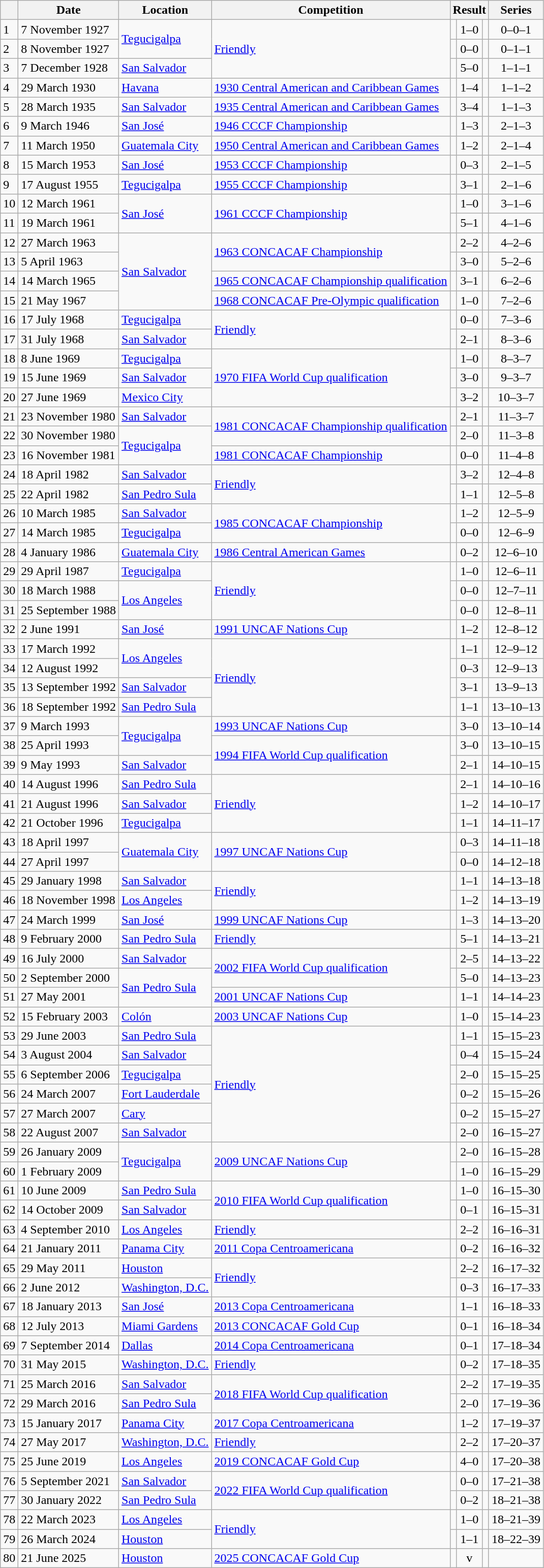<table class="wikitable">
<tr>
<th></th>
<th>Date</th>
<th>Location</th>
<th>Competition</th>
<th colspan="3">Result</th>
<th>Series</th>
</tr>
<tr>
<td>1</td>
<td>7 November 1927</td>
<td rowspan="2"> <a href='#'>Tegucigalpa</a></td>
<td rowspan="3"><a href='#'>Friendly</a></td>
<td align="right"><strong></strong></td>
<td align="center">1–0</td>
<td></td>
<td align="center"> 0–0–1 </td>
</tr>
<tr>
<td>2</td>
<td>8 November 1927</td>
<td align="right"></td>
<td align="center">0–0</td>
<td></td>
<td align="center"> 0–1–1 </td>
</tr>
<tr>
<td>3</td>
<td>7 December 1928</td>
<td> <a href='#'>San Salvador</a></td>
<td align="right"><strong></strong></td>
<td align="center">5–0</td>
<td></td>
<td align="center"> 1–1–1 </td>
</tr>
<tr>
<td>4</td>
<td>29 March 1930</td>
<td> <a href='#'>Havana</a></td>
<td><a href='#'>1930 Central American and Caribbean Games</a></td>
<td align="right"></td>
<td align="center">1–4</td>
<td><strong></strong></td>
<td align="center"> 1–1–2 </td>
</tr>
<tr>
<td>5</td>
<td>28 March 1935</td>
<td> <a href='#'>San Salvador</a></td>
<td><a href='#'>1935 Central American and Caribbean Games</a></td>
<td align="right"></td>
<td align="center">3–4</td>
<td><strong></strong></td>
<td align="center"> 1–1–3 </td>
</tr>
<tr>
<td>6</td>
<td>9 March 1946</td>
<td> <a href='#'>San José</a></td>
<td><a href='#'>1946 CCCF Championship</a></td>
<td align="right"></td>
<td align="center">1–3</td>
<td><strong></strong></td>
<td align="center"> 2–1–3 </td>
</tr>
<tr>
<td>7</td>
<td>11 March 1950</td>
<td> <a href='#'>Guatemala City</a></td>
<td><a href='#'>1950 Central American and Caribbean Games</a></td>
<td align="right"></td>
<td align="center">1–2</td>
<td><strong></strong></td>
<td align="center"> 2–1–4 </td>
</tr>
<tr>
<td>8</td>
<td>15 March 1953</td>
<td> <a href='#'>San José</a></td>
<td><a href='#'>1953 CCCF Championship</a></td>
<td align="right"></td>
<td align="center">0–3</td>
<td><strong></strong></td>
<td align="center"> 2–1–5 </td>
</tr>
<tr>
<td>9</td>
<td>17 August 1955</td>
<td> <a href='#'>Tegucigalpa</a></td>
<td><a href='#'>1955 CCCF Championship</a></td>
<td align="right"><strong></strong></td>
<td align="center">3–1</td>
<td></td>
<td align="center"> 2–1–6 </td>
</tr>
<tr>
<td>10</td>
<td>12 March 1961</td>
<td rowspan="2"> <a href='#'>San José</a></td>
<td rowspan="2"><a href='#'>1961 CCCF Championship</a></td>
<td align="right"><strong></strong></td>
<td align="center">1–0</td>
<td></td>
<td align="center"> 3–1–6 </td>
</tr>
<tr>
<td>11</td>
<td>19 March 1961</td>
<td align="right"><strong></strong></td>
<td align="center">5–1</td>
<td></td>
<td align="center"> 4–1–6 </td>
</tr>
<tr>
<td>12</td>
<td>27 March 1963</td>
<td rowspan="4"> <a href='#'>San Salvador</a></td>
<td rowspan="2"><a href='#'>1963 CONCACAF Championship</a></td>
<td align="right"></td>
<td align="center">2–2</td>
<td></td>
<td align="center"> 4–2–6 </td>
</tr>
<tr>
<td>13</td>
<td>5 April 1963</td>
<td align="right"><strong></strong></td>
<td align="center">3–0</td>
<td></td>
<td align="center"> 5–2–6 </td>
</tr>
<tr>
<td>14</td>
<td>14 March 1965</td>
<td><a href='#'>1965 CONCACAF Championship qualification</a></td>
<td align="right"><strong></strong></td>
<td align="center">3–1</td>
<td></td>
<td align="center"> 6–2–6 </td>
</tr>
<tr>
<td>15</td>
<td>21 May 1967</td>
<td><a href='#'>1968 CONCACAF Pre-Olympic qualification</a></td>
<td align="right"><strong></strong></td>
<td align="center">1–0</td>
<td></td>
<td align="center"> 7–2–6 </td>
</tr>
<tr>
<td>16</td>
<td>17 July 1968</td>
<td> <a href='#'>Tegucigalpa</a></td>
<td rowspan="2"><a href='#'>Friendly</a></td>
<td align="right"></td>
<td align="center">0–0</td>
<td></td>
<td align="center"> 7–3–6 </td>
</tr>
<tr>
<td>17</td>
<td>31 July 1968</td>
<td> <a href='#'>San Salvador</a></td>
<td align="right"><strong></strong></td>
<td align="center">2–1</td>
<td></td>
<td align="center"> 8–3–6 </td>
</tr>
<tr>
<td>18</td>
<td>8 June 1969</td>
<td> <a href='#'>Tegucigalpa</a></td>
<td rowspan="3"><a href='#'>1970 FIFA World Cup qualification</a></td>
<td align="right"><strong></strong></td>
<td align="center">1–0</td>
<td></td>
<td align="center"> 8–3–7 </td>
</tr>
<tr>
<td>19</td>
<td>15 June 1969</td>
<td> <a href='#'>San Salvador</a></td>
<td align="right"><strong></strong></td>
<td align="center">3–0</td>
<td></td>
<td align="center"> 9–3–7 </td>
</tr>
<tr>
<td>20</td>
<td>27 June 1969</td>
<td> <a href='#'>Mexico City</a></td>
<td align="right"><strong></strong></td>
<td align="center">3–2<br></td>
<td></td>
<td align="center"> 10–3–7 </td>
</tr>
<tr>
<td>21</td>
<td>23 November 1980</td>
<td> <a href='#'>San Salvador</a></td>
<td rowspan="2"><a href='#'>1981 CONCACAF Championship qualification</a></td>
<td align="right"><strong></strong></td>
<td align="center">2–1</td>
<td></td>
<td align="center"> 11–3–7 </td>
</tr>
<tr>
<td>22</td>
<td>30 November 1980</td>
<td rowspan="2"> <a href='#'>Tegucigalpa</a></td>
<td align="right"><strong></strong></td>
<td align="center">2–0</td>
<td></td>
<td align="center"> 11–3–8 </td>
</tr>
<tr>
<td>23</td>
<td>16 November 1981</td>
<td><a href='#'>1981 CONCACAF Championship</a></td>
<td align="right"></td>
<td align="center">0–0</td>
<td></td>
<td align="center"> 11–4–8 </td>
</tr>
<tr>
<td>24</td>
<td>18 April 1982</td>
<td> <a href='#'>San Salvador</a></td>
<td rowspan="2"><a href='#'>Friendly</a></td>
<td align="right"><strong></strong></td>
<td align="center">3–2</td>
<td></td>
<td align="center"> 12–4–8 </td>
</tr>
<tr>
<td>25</td>
<td>22 April 1982</td>
<td> <a href='#'>San Pedro Sula</a></td>
<td align="right"></td>
<td align="center">1–1</td>
<td></td>
<td align="center"> 12–5–8 </td>
</tr>
<tr>
<td>26</td>
<td>10 March 1985</td>
<td> <a href='#'>San Salvador</a></td>
<td rowspan="2"><a href='#'>1985 CONCACAF Championship</a></td>
<td align="right"></td>
<td align="center">1–2</td>
<td><strong></strong></td>
<td align="center"> 12–5–9 </td>
</tr>
<tr>
<td>27</td>
<td>14 March 1985</td>
<td> <a href='#'>Tegucigalpa</a></td>
<td align="right"></td>
<td align="center">0–0</td>
<td></td>
<td align="center"> 12–6–9 </td>
</tr>
<tr>
<td>28</td>
<td>4 January 1986</td>
<td> <a href='#'>Guatemala City</a></td>
<td><a href='#'>1986 Central American Games</a></td>
<td align="right"></td>
<td align="center">0–2</td>
<td><strong></strong></td>
<td align="center"> 12–6–10 </td>
</tr>
<tr>
<td>29</td>
<td>29 April 1987</td>
<td> <a href='#'>Tegucigalpa</a></td>
<td rowspan="3"><a href='#'>Friendly</a></td>
<td align="right"><strong></strong></td>
<td align="center">1–0</td>
<td></td>
<td align="center"> 12–6–11 </td>
</tr>
<tr>
<td>30</td>
<td>18 March 1988</td>
<td rowspan="2"> <a href='#'>Los Angeles</a></td>
<td align="right"></td>
<td align="center">0–0</td>
<td></td>
<td align="center"> 12–7–11 </td>
</tr>
<tr>
<td>31</td>
<td>25 September 1988</td>
<td align="right"></td>
<td align="center">0–0</td>
<td></td>
<td align="center"> 12–8–11 </td>
</tr>
<tr>
<td>32</td>
<td>2 June 1991</td>
<td> <a href='#'>San José</a></td>
<td><a href='#'>1991 UNCAF Nations Cup</a></td>
<td align="right"></td>
<td align="center">1–2</td>
<td><strong></strong></td>
<td align="center"> 12–8–12 </td>
</tr>
<tr>
<td>33</td>
<td>17 March 1992</td>
<td rowspan="2"> <a href='#'>Los Angeles</a></td>
<td rowspan="4"><a href='#'>Friendly</a></td>
<td align="right"></td>
<td align="center">1–1</td>
<td></td>
<td align="center"> 12–9–12 </td>
</tr>
<tr>
<td>34</td>
<td>12 August 1992</td>
<td align="right"></td>
<td align="center">0–3</td>
<td><strong></strong></td>
<td align="center"> 12–9–13 </td>
</tr>
<tr>
<td>35</td>
<td>13 September 1992</td>
<td> <a href='#'>San Salvador</a></td>
<td align="right"><strong></strong></td>
<td align="center">3–1</td>
<td></td>
<td align="center"> 13–9–13 </td>
</tr>
<tr>
<td>36</td>
<td>18 September 1992</td>
<td> <a href='#'>San Pedro Sula</a></td>
<td align="right"></td>
<td align="center">1–1</td>
<td></td>
<td align="center"> 13–10–13 </td>
</tr>
<tr>
<td>37</td>
<td>9 March 1993</td>
<td rowspan="2"> <a href='#'>Tegucigalpa</a></td>
<td><a href='#'>1993 UNCAF Nations Cup</a></td>
<td align="right"><strong></strong></td>
<td align="center">3–0</td>
<td></td>
<td align="center"> 13–10–14 </td>
</tr>
<tr>
<td>38</td>
<td>25 April 1993</td>
<td rowspan="2"><a href='#'>1994 FIFA World Cup qualification</a></td>
<td align="right"><strong></strong></td>
<td align="center">3–0</td>
<td></td>
<td align="center"> 13–10–15 </td>
</tr>
<tr>
<td>39</td>
<td>9 May 1993</td>
<td> <a href='#'>San Salvador</a></td>
<td align="right"><strong></strong></td>
<td align="center">2–1</td>
<td></td>
<td align="center"> 14–10–15 </td>
</tr>
<tr>
<td>40</td>
<td>14 August 1996</td>
<td> <a href='#'>San Pedro Sula</a></td>
<td rowspan="3"><a href='#'>Friendly</a></td>
<td align="right"><strong></strong></td>
<td align="center">2–1</td>
<td></td>
<td align="center"> 14–10–16 </td>
</tr>
<tr>
<td>41</td>
<td>21 August 1996</td>
<td> <a href='#'>San Salvador</a></td>
<td align="right"></td>
<td align="center">1–2</td>
<td><strong></strong></td>
<td align="center"> 14–10–17 </td>
</tr>
<tr>
<td>42</td>
<td>21 October 1996</td>
<td> <a href='#'>Tegucigalpa</a></td>
<td align="right"></td>
<td align="center">1–1</td>
<td></td>
<td align="center"> 14–11–17 </td>
</tr>
<tr>
<td>43</td>
<td>18 April 1997</td>
<td rowspan="2"> <a href='#'>Guatemala City</a></td>
<td rowspan="2"><a href='#'>1997 UNCAF Nations Cup</a></td>
<td align="right"></td>
<td align="center">0–3</td>
<td><strong></strong></td>
<td align="center"> 14–11–18 </td>
</tr>
<tr>
<td>44</td>
<td>27 April 1997</td>
<td align="right"></td>
<td align="center">0–0</td>
<td></td>
<td align="center"> 14–12–18 </td>
</tr>
<tr>
<td>45</td>
<td>29 January 1998</td>
<td> <a href='#'>San Salvador</a></td>
<td rowspan="2"><a href='#'>Friendly</a></td>
<td align="right"></td>
<td align="center">1–1</td>
<td></td>
<td align="center"> 14–13–18 </td>
</tr>
<tr>
<td>46</td>
<td>18 November 1998</td>
<td> <a href='#'>Los Angeles</a></td>
<td align="right"></td>
<td align="center">1–2</td>
<td><strong></strong></td>
<td align="center"> 14–13–19 </td>
</tr>
<tr>
<td>47</td>
<td>24 March 1999</td>
<td> <a href='#'>San José</a></td>
<td><a href='#'>1999 UNCAF Nations Cup</a></td>
<td align="right"></td>
<td align="center">1–3</td>
<td><strong></strong></td>
<td align="center"> 14–13–20 </td>
</tr>
<tr>
<td>48</td>
<td>9 February 2000</td>
<td> <a href='#'>San Pedro Sula</a></td>
<td><a href='#'>Friendly</a></td>
<td align="right"><strong></strong></td>
<td align="center">5–1</td>
<td></td>
<td align="center"> 14–13–21 </td>
</tr>
<tr>
<td>49</td>
<td>16 July 2000</td>
<td> <a href='#'>San Salvador</a></td>
<td rowspan="2"><a href='#'>2002 FIFA World Cup qualification</a></td>
<td align="right"></td>
<td align="center">2–5</td>
<td><strong></strong></td>
<td align="center"> 14–13–22 </td>
</tr>
<tr>
<td>50</td>
<td>2 September 2000</td>
<td rowspan="2"> <a href='#'>San Pedro Sula</a></td>
<td align="right"><strong></strong></td>
<td align="center">5–0</td>
<td></td>
<td align="center"> 14–13–23 </td>
</tr>
<tr>
<td>51</td>
<td>27 May 2001</td>
<td><a href='#'>2001 UNCAF Nations Cup</a></td>
<td align="right"></td>
<td align="center">1–1</td>
<td></td>
<td align="center"> 14–14–23 </td>
</tr>
<tr>
<td>52</td>
<td>15 February 2003</td>
<td> <a href='#'>Colón</a></td>
<td><a href='#'>2003 UNCAF Nations Cup</a></td>
<td align="right"><strong></strong></td>
<td align="center">1–0</td>
<td></td>
<td align="center"> 15–14–23 </td>
</tr>
<tr>
<td>53</td>
<td>29 June 2003</td>
<td> <a href='#'>San Pedro Sula</a></td>
<td rowspan="6"><a href='#'>Friendly</a></td>
<td align="right"></td>
<td align="center">1–1</td>
<td></td>
<td align="center"> 15–15–23 </td>
</tr>
<tr>
<td>54</td>
<td>3 August 2004</td>
<td> <a href='#'>San Salvador</a></td>
<td align="right"></td>
<td align="center">0–4</td>
<td><strong></strong></td>
<td align="center"> 15–15–24 </td>
</tr>
<tr>
<td>55</td>
<td>6 September 2006</td>
<td> <a href='#'>Tegucigalpa</a></td>
<td align="right"><strong></strong></td>
<td align="center">2–0</td>
<td></td>
<td align="center"> 15–15–25 </td>
</tr>
<tr>
<td>56</td>
<td>24 March 2007</td>
<td> <a href='#'>Fort Lauderdale</a></td>
<td align="right"></td>
<td align="center">0–2</td>
<td><strong></strong></td>
<td align="center"> 15–15–26 </td>
</tr>
<tr>
<td>57</td>
<td>27 March 2007</td>
<td> <a href='#'>Cary</a></td>
<td align="right"></td>
<td align="center">0–2</td>
<td><strong></strong></td>
<td align="center"> 15–15–27 </td>
</tr>
<tr>
<td>58</td>
<td>22 August 2007</td>
<td> <a href='#'>San Salvador</a></td>
<td align="right"><strong></strong></td>
<td align="center">2–0</td>
<td></td>
<td align="center"> 16–15–27 </td>
</tr>
<tr>
<td>59</td>
<td>26 January 2009</td>
<td rowspan="2"> <a href='#'>Tegucigalpa</a></td>
<td rowspan="2"><a href='#'>2009 UNCAF Nations Cup</a></td>
<td align="right"><strong></strong></td>
<td align="center">2–0</td>
<td></td>
<td align="center"> 16–15–28 </td>
</tr>
<tr>
<td>60</td>
<td>1 February 2009</td>
<td align="right"><strong></strong></td>
<td align="center">1–0</td>
<td></td>
<td align="center"> 16–15–29 </td>
</tr>
<tr>
<td>61</td>
<td>10 June 2009</td>
<td> <a href='#'>San Pedro Sula</a></td>
<td rowspan="2"><a href='#'>2010 FIFA World Cup qualification</a></td>
<td align="right"><strong></strong></td>
<td align="center">1–0</td>
<td></td>
<td align="center"> 16–15–30 </td>
</tr>
<tr>
<td>62</td>
<td>14 October 2009</td>
<td> <a href='#'>San Salvador</a></td>
<td align="right"></td>
<td align="center">0–1</td>
<td><strong></strong></td>
<td align="center"> 16–15–31 </td>
</tr>
<tr>
<td>63</td>
<td>4 September 2010</td>
<td> <a href='#'>Los Angeles</a></td>
<td><a href='#'>Friendly</a></td>
<td align="right"></td>
<td align="center">2–2<br></td>
<td></td>
<td align="center"> 16–16–31 </td>
</tr>
<tr>
<td>64</td>
<td>21 January 2011</td>
<td> <a href='#'>Panama City</a></td>
<td><a href='#'>2011 Copa Centroamericana</a></td>
<td align="right"></td>
<td align="center">0–2</td>
<td><strong></strong></td>
<td align="center"> 16–16–32 </td>
</tr>
<tr>
<td>65</td>
<td>29 May 2011</td>
<td> <a href='#'>Houston</a></td>
<td rowspan="2"><a href='#'>Friendly</a></td>
<td align="right"></td>
<td align="center">2–2</td>
<td></td>
<td align="center"> 16–17–32 </td>
</tr>
<tr>
<td>66</td>
<td>2 June 2012</td>
<td> <a href='#'>Washington, D.C.</a></td>
<td align="right"></td>
<td align="center">0–3</td>
<td><strong></strong></td>
<td align="center"> 16–17–33 </td>
</tr>
<tr>
<td>67</td>
<td>18 January 2013</td>
<td> <a href='#'>San José</a></td>
<td><a href='#'>2013 Copa Centroamericana</a></td>
<td align="right"></td>
<td align="center">1–1</td>
<td></td>
<td align="center"> 16–18–33 </td>
</tr>
<tr>
<td>68</td>
<td>12 July 2013</td>
<td> <a href='#'>Miami Gardens</a></td>
<td><a href='#'>2013 CONCACAF Gold Cup</a></td>
<td align="right"></td>
<td align="center">0–1</td>
<td><strong></strong></td>
<td align="center"> 16–18–34 </td>
</tr>
<tr>
<td>69</td>
<td>7 September 2014</td>
<td> <a href='#'>Dallas</a></td>
<td><a href='#'>2014 Copa Centroamericana</a></td>
<td align="right"></td>
<td align="center">0–1</td>
<td><strong></strong></td>
<td align="center"> 17–18–34 </td>
</tr>
<tr>
<td>70</td>
<td>31 May 2015</td>
<td> <a href='#'>Washington, D.C.</a></td>
<td><a href='#'>Friendly</a></td>
<td align="right"></td>
<td align="center">0–2</td>
<td><strong></strong></td>
<td align="center"> 17–18–35 </td>
</tr>
<tr>
<td>71</td>
<td>25 March 2016</td>
<td> <a href='#'>San Salvador</a></td>
<td rowspan="2"><a href='#'>2018 FIFA World Cup qualification</a></td>
<td align="right"></td>
<td align="center">2–2</td>
<td></td>
<td align="center"> 17–19–35 </td>
</tr>
<tr>
<td>72</td>
<td>29 March 2016</td>
<td> <a href='#'>San Pedro Sula</a></td>
<td align="right"><strong></strong></td>
<td align="center">2–0</td>
<td></td>
<td align="center"> 17–19–36 </td>
</tr>
<tr>
<td>73</td>
<td>15 January 2017</td>
<td> <a href='#'>Panama City</a></td>
<td><a href='#'>2017 Copa Centroamericana</a></td>
<td align="right"></td>
<td align="center">1–2</td>
<td><strong></strong></td>
<td align="center"> 17–19–37 </td>
</tr>
<tr>
<td>74</td>
<td>27 May 2017</td>
<td> <a href='#'>Washington, D.C.</a></td>
<td><a href='#'>Friendly</a></td>
<td align="right"></td>
<td align="center">2–2</td>
<td></td>
<td align="center"> 17–20–37 </td>
</tr>
<tr>
<td>75</td>
<td>25 June 2019</td>
<td> <a href='#'>Los Angeles</a></td>
<td><a href='#'>2019 CONCACAF Gold Cup</a></td>
<td align="right"><strong></strong></td>
<td align="center">4–0</td>
<td></td>
<td align="center"> 17–20–38 </td>
</tr>
<tr>
<td>76</td>
<td>5 September 2021</td>
<td> <a href='#'>San Salvador</a></td>
<td rowspan="2"><a href='#'>2022 FIFA World Cup qualification</a></td>
<td align="right"></td>
<td align="center">0–0</td>
<td></td>
<td align="center"> 17–21–38 </td>
</tr>
<tr>
<td>77</td>
<td>30 January 2022</td>
<td> <a href='#'>San Pedro Sula</a></td>
<td align="right"></td>
<td align="center">0–2</td>
<td><strong></strong></td>
<td align="center"> 18–21–38 </td>
</tr>
<tr>
<td>78</td>
<td>22 March 2023</td>
<td> <a href='#'>Los Angeles</a></td>
<td rowspan="2"><a href='#'>Friendly</a></td>
<td align="right"><strong></strong></td>
<td align="center">1–0</td>
<td></td>
<td align="center"> 18–21–39 </td>
</tr>
<tr>
<td>79</td>
<td>26 March 2024</td>
<td> <a href='#'>Houston</a></td>
<td align="right"></td>
<td align="center">1–1</td>
<td></td>
<td align="center"> 18–22–39 </td>
</tr>
<tr>
<td>80</td>
<td>21 June 2025</td>
<td> <a href='#'>Houston</a></td>
<td><a href='#'>2025 CONCACAF Gold Cup</a></td>
<td align="right"></td>
<td align="center">v</td>
<td></td>
<td align="center"></td>
</tr>
</table>
